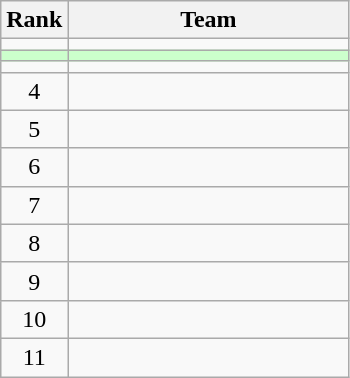<table class=wikitable style="text-align:center;">
<tr>
<th>Rank</th>
<th width=180>Team</th>
</tr>
<tr>
<td></td>
<td align=left></td>
</tr>
<tr bgcolor=#CCFFCC>
<td></td>
<td align=left></td>
</tr>
<tr>
<td></td>
<td align=left></td>
</tr>
<tr>
<td>4</td>
<td align=left></td>
</tr>
<tr>
<td>5</td>
<td align=left></td>
</tr>
<tr>
<td>6</td>
<td align=left></td>
</tr>
<tr>
<td>7</td>
<td align=left></td>
</tr>
<tr>
<td>8</td>
<td align=left></td>
</tr>
<tr>
<td>9</td>
<td align=left></td>
</tr>
<tr>
<td>10</td>
<td align=left></td>
</tr>
<tr>
<td>11</td>
<td align=left></td>
</tr>
</table>
